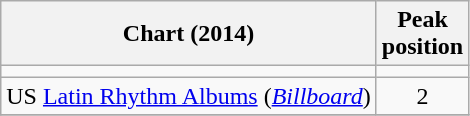<table class="wikitable sortable plainrowheaders">
<tr>
<th>Chart (2014)</th>
<th>Peak<br>position</th>
</tr>
<tr>
<td></td>
</tr>
<tr>
<td>US <a href='#'>Latin Rhythm Albums</a> (<em><a href='#'>Billboard</a></em>)</td>
<td style="text-align:center;">2</td>
</tr>
<tr>
</tr>
</table>
